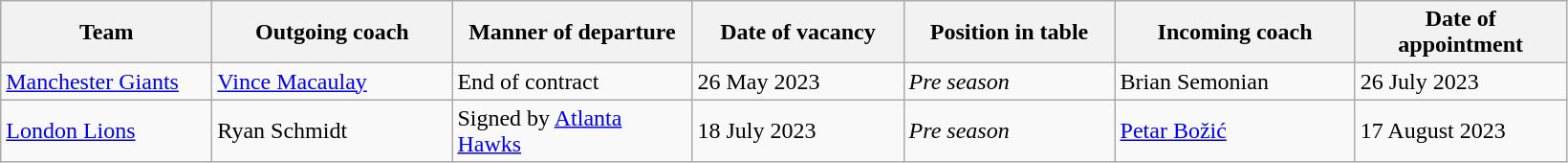<table class="wikitable sortable">
<tr>
<th scope="col" style="width: 140px;">Team</th>
<th scope="col" style="width: 160px;">Outgoing coach</th>
<th scope="col" style="width: 160px;">Manner of departure</th>
<th scope="col" style="width: 140px;">Date of vacancy</th>
<th scope="col" style="width: 140px;">Position in table</th>
<th scope="col" style="width: 160px;">Incoming coach</th>
<th scope="col" style="width: 140px;">Date of appointment</th>
</tr>
<tr>
<td><a href='#'>Manchester Giants</a></td>
<td> <a href='#'>Vince Macaulay</a></td>
<td>End of contract</td>
<td>26 May 2023</td>
<td><em>Pre season</em></td>
<td> Brian Semonian</td>
<td>26 July 2023</td>
</tr>
<tr>
<td><a href='#'>London Lions</a></td>
<td> Ryan Schmidt</td>
<td>Signed by <a href='#'>Atlanta Hawks</a></td>
<td>18 July 2023</td>
<td><em>Pre season</em></td>
<td> <a href='#'>Petar Božić</a></td>
<td>17 August 2023</td>
</tr>
</table>
